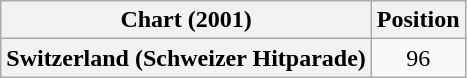<table class="wikitable plainrowheaders">
<tr>
<th scope="col">Chart (2001)</th>
<th scope="col">Position</th>
</tr>
<tr>
<th scope="row">Switzerland (Schweizer Hitparade)</th>
<td align="center">96</td>
</tr>
</table>
